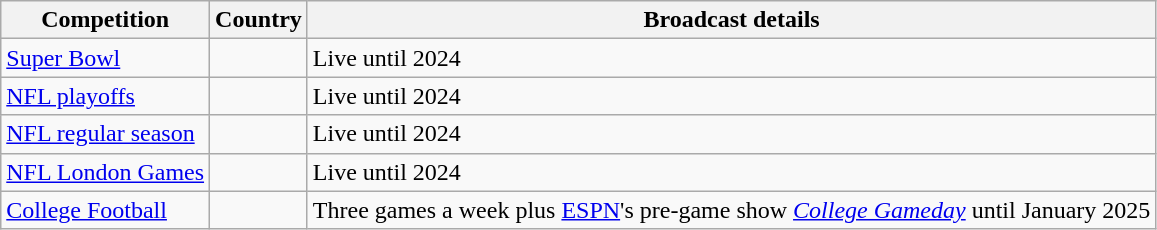<table class="wikitable">
<tr>
<th>Competition</th>
<th>Country</th>
<th>Broadcast details</th>
</tr>
<tr>
<td><a href='#'>Super Bowl</a></td>
<td></td>
<td>Live until 2024</td>
</tr>
<tr>
<td><a href='#'>NFL playoffs</a></td>
<td></td>
<td>Live until 2024</td>
</tr>
<tr>
<td><a href='#'>NFL regular season</a></td>
<td></td>
<td>Live until 2024</td>
</tr>
<tr>
<td><a href='#'>NFL London Games</a></td>
<td></td>
<td>Live until 2024</td>
</tr>
<tr>
<td><a href='#'>College Football</a></td>
<td></td>
<td>Three games a week plus <a href='#'>ESPN</a>'s pre-game show <em><a href='#'>College Gameday</a></em> until January 2025</td>
</tr>
</table>
